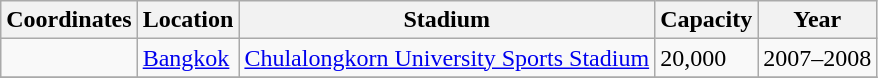<table class="wikitable sortable">
<tr>
<th>Coordinates</th>
<th>Location</th>
<th>Stadium</th>
<th>Capacity</th>
<th>Year</th>
</tr>
<tr>
<td></td>
<td><a href='#'>Bangkok</a></td>
<td><a href='#'>Chulalongkorn University Sports Stadium</a></td>
<td>20,000</td>
<td>2007–2008</td>
</tr>
<tr>
</tr>
</table>
